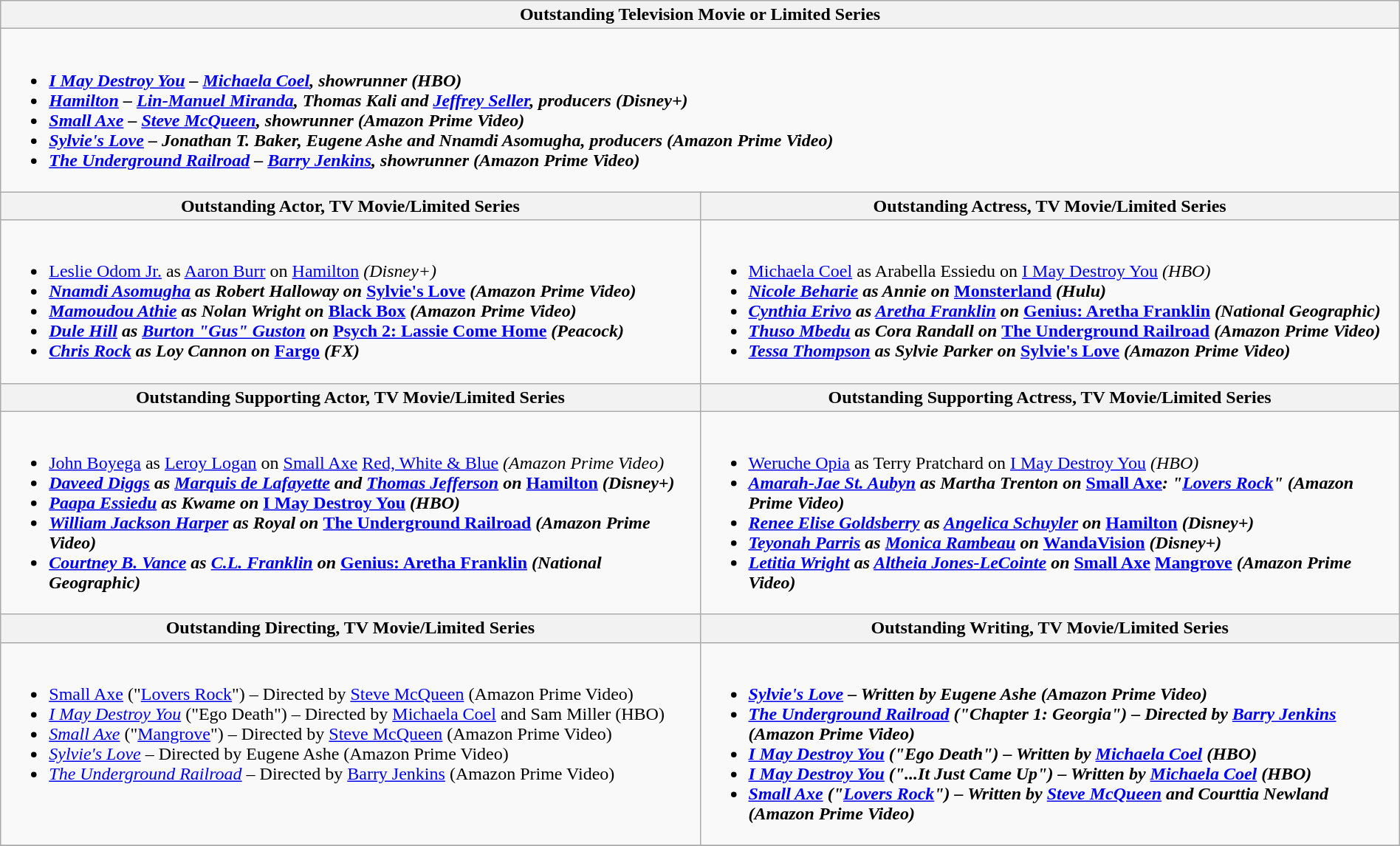<table class=wikitable width="100%">
<tr>
<th width="50%" colspan="2">Outstanding Television Movie or Limited Series</th>
</tr>
<tr>
<td valign="top" colspan="2"><br><ul><li><strong><em><a href='#'>I May Destroy You</a><em> – <a href='#'>Michaela Coel</a>, showrunner (HBO)<strong></li><li></em><a href='#'>Hamilton</a><em> – <a href='#'>Lin-Manuel Miranda</a>, Thomas Kali and <a href='#'>Jeffrey Seller</a>, producers (Disney+)</li><li></em><a href='#'>Small Axe</a><em> – <a href='#'>Steve McQueen</a>, showrunner (Amazon Prime Video)</li><li></em><a href='#'>Sylvie's Love</a><em> – Jonathan T. Baker, Eugene Ashe and Nnamdi Asomugha, producers (Amazon Prime Video)</li><li></em><a href='#'>The Underground Railroad</a><em> – <a href='#'>Barry Jenkins</a>, showrunner (Amazon Prime Video)</li></ul></td>
</tr>
<tr>
<th width="50%">Outstanding Actor, TV Movie/Limited Series</th>
<th width="50%">Outstanding Actress, TV Movie/Limited Series</th>
</tr>
<tr>
<td valign="top"><br><ul><li></strong><a href='#'>Leslie Odom Jr.</a> as <a href='#'>Aaron Burr</a> on </em><a href='#'>Hamilton</a><em> (Disney+)<strong></li><li><a href='#'>Nnamdi Asomugha</a> as Robert Halloway on </em><a href='#'>Sylvie's Love</a><em> (Amazon Prime Video)</li><li><a href='#'>Mamoudou Athie</a> as Nolan Wright on </em><a href='#'>Black Box</a><em> (Amazon Prime Video)</li><li><a href='#'>Dule Hill</a> as <a href='#'>Burton "Gus" Guston</a> on </em><a href='#'>Psych 2: Lassie Come Home</a><em> (Peacock)</li><li><a href='#'>Chris Rock</a> as Loy Cannon on </em><a href='#'>Fargo</a><em> (FX)</li></ul></td>
<td valign="top"><br><ul><li></strong><a href='#'>Michaela Coel</a> as Arabella Essiedu on </em><a href='#'>I May Destroy You</a><em> (HBO)<strong></li><li><a href='#'>Nicole Beharie</a> as Annie on </em><a href='#'>Monsterland</a><em> (Hulu)</li><li><a href='#'>Cynthia Erivo</a> as <a href='#'>Aretha Franklin</a> on </em><a href='#'>Genius: Aretha Franklin</a><em> (National Geographic)</li><li><a href='#'>Thuso Mbedu</a> as Cora Randall on </em><a href='#'>The Underground Railroad</a><em> (Amazon Prime Video)</li><li><a href='#'>Tessa Thompson</a> as Sylvie Parker on </em><a href='#'>Sylvie's Love</a><em> (Amazon Prime Video)</li></ul></td>
</tr>
<tr>
<th width="50%">Outstanding Supporting Actor, TV Movie/Limited Series</th>
<th width="50%">Outstanding Supporting Actress, TV Movie/Limited Series</th>
</tr>
<tr>
<td valign="top"><br><ul><li></strong><a href='#'>John Boyega</a> as <a href='#'>Leroy Logan</a> on </em><a href='#'>Small Axe</a><em> </em><a href='#'>Red, White & Blue</a><em> (Amazon Prime Video)<strong></li><li><a href='#'>Daveed Diggs</a> as <a href='#'>Marquis de Lafayette</a> and <a href='#'>Thomas Jefferson</a> on </em><a href='#'>Hamilton</a><em> (Disney+)</li><li><a href='#'>Paapa Essiedu</a> as Kwame on </em><a href='#'>I May Destroy You</a><em> (HBO)</li><li><a href='#'>William Jackson Harper</a> as Royal on </em><a href='#'>The Underground Railroad</a><em> (Amazon Prime Video)</li><li><a href='#'>Courtney B. Vance</a> as <a href='#'>C.L. Franklin</a> on </em><a href='#'>Genius: Aretha Franklin</a><em> (National Geographic)</li></ul></td>
<td valign="top"><br><ul><li></strong><a href='#'>Weruche Opia</a> as Terry Pratchard on </em><a href='#'>I May Destroy You</a><em> (HBO)<strong></li><li><a href='#'>Amarah-Jae St. Aubyn</a> as Martha Trenton on </em><a href='#'>Small Axe</a><em>: "<a href='#'>Lovers Rock</a>" (Amazon Prime Video)</li><li><a href='#'>Renee Elise Goldsberry</a> as <a href='#'>Angelica Schuyler</a> on </em><a href='#'>Hamilton</a><em> (Disney+)</li><li><a href='#'>Teyonah Parris</a> as <a href='#'>Monica Rambeau</a> on </em><a href='#'>WandaVision</a><em> (Disney+)</li><li><a href='#'>Letitia Wright</a> as <a href='#'>Altheia Jones-LeCointe</a> on </em><a href='#'>Small Axe</a><em> </em><a href='#'>Mangrove</a><em> (Amazon Prime Video)</li></ul></td>
</tr>
<tr>
<th width="50%">Outstanding Directing, TV Movie/Limited Series</th>
<th width="50%">Outstanding Writing, TV Movie/Limited Series</th>
</tr>
<tr>
<td valign="top"><br><ul><li></em></strong><a href='#'>Small Axe</a></em> ("<a href='#'>Lovers Rock</a>") – Directed by <a href='#'>Steve McQueen</a> (Amazon Prime Video)</strong></li><li><em><a href='#'>I May Destroy You</a></em> ("Ego Death") – Directed by <a href='#'>Michaela Coel</a> and Sam Miller (HBO)</li><li><em><a href='#'>Small Axe</a></em> ("<a href='#'>Mangrove</a>") – Directed by <a href='#'>Steve McQueen</a> (Amazon Prime Video)</li><li><em><a href='#'>Sylvie's Love</a></em> – Directed by Eugene Ashe (Amazon Prime Video)</li><li><em><a href='#'>The Underground Railroad</a></em> – Directed by <a href='#'>Barry Jenkins</a> (Amazon Prime Video)</li></ul></td>
<td valign="top"><br><ul><li><strong><em><a href='#'>Sylvie's Love</a><em> – Written by Eugene Ashe (Amazon Prime Video)<strong></li><li></em><a href='#'>The Underground Railroad</a><em> ("Chapter 1: Georgia") – Directed by <a href='#'>Barry Jenkins</a> (Amazon Prime Video)</li><li></em><a href='#'>I May Destroy You</a><em> ("Ego Death") – Written by <a href='#'>Michaela Coel</a> (HBO)</li><li></em><a href='#'>I May Destroy You</a><em> ("...It Just Came Up") – Written by <a href='#'>Michaela Coel</a> (HBO)</li><li></em><a href='#'>Small Axe</a><em> ("<a href='#'>Lovers Rock</a>") –  Written by <a href='#'>Steve McQueen</a> and Courttia Newland (Amazon Prime Video)</li></ul></td>
</tr>
<tr>
</tr>
</table>
